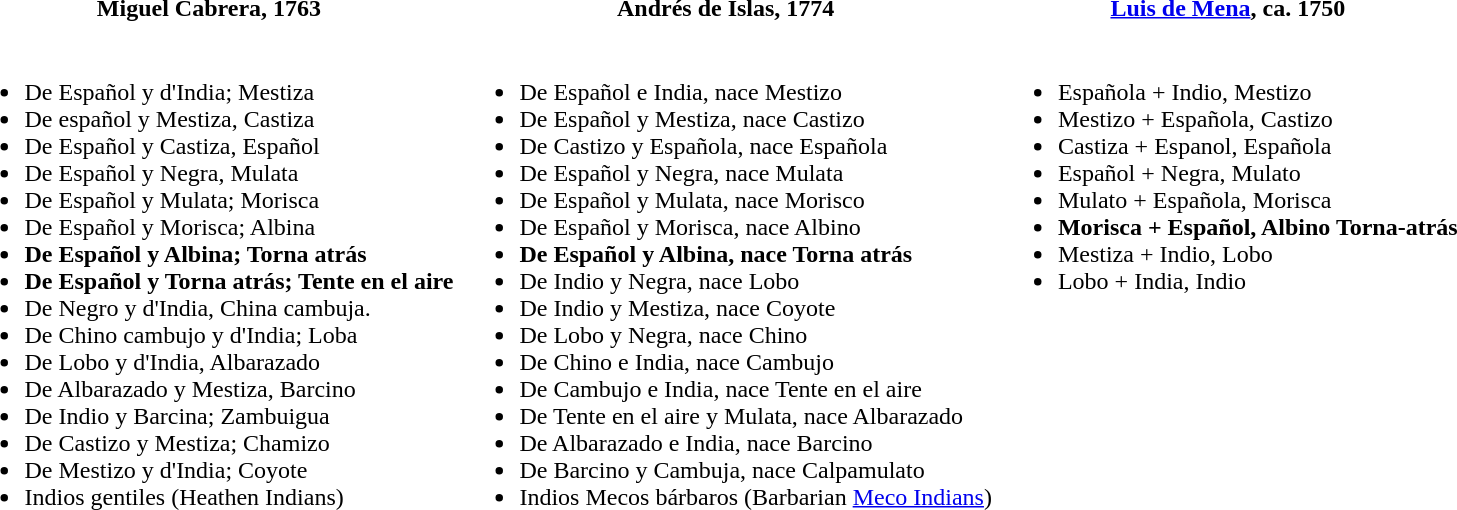<table>
<tr valign="top">
<td align="center"><strong>Miguel Cabrera, 1763</strong></td>
<td align="center"><strong>Andrés de Islas, 1774</strong></td>
<td align="center"><strong><a href='#'>Luis de Mena</a>, ca. 1750</strong></td>
</tr>
<tr valign="top">
<td><br><ul><li>De Español y d'India; Mestiza</li><li>De español y Mestiza, Castiza</li><li>De Español y Castiza, Español</li><li>De Español y Negra, Mulata</li><li>De Español y Mulata; Morisca</li><li>De Español y Morisca; Albina</li><li><strong>De Español y Albina; Torna atrás</strong></li><li><strong>De Español y Torna atrás; Tente en el aire</strong></li><li>De Negro y d'India, China cambuja.</li><li>De Chino cambujo y d'India; Loba</li><li>De Lobo y d'India, Albarazado</li><li>De Albarazado y Mestiza, Barcino</li><li>De Indio y Barcina; Zambuigua</li><li>De Castizo y Mestiza; Chamizo</li><li>De Mestizo y d'India; Coyote</li><li>Indios gentiles (Heathen Indians)</li></ul></td>
<td><br><ul><li>De Español e India, nace Mestizo</li><li>De Español y Mestiza, nace Castizo</li><li>De Castizo y Española, nace Española</li><li>De Español y Negra, nace Mulata</li><li>De Español y Mulata, nace Morisco</li><li>De Español y Morisca, nace Albino</li><li><strong>De Español y Albina, nace Torna atrás</strong></li><li>De Indio y Negra, nace Lobo</li><li>De Indio y Mestiza, nace Coyote</li><li>De Lobo y Negra, nace Chino</li><li>De Chino e India, nace Cambujo</li><li>De Cambujo e India, nace Tente en el aire</li><li>De Tente en el aire y Mulata, nace Albarazado</li><li>De Albarazado e India, nace Barcino</li><li>De Barcino y Cambuja, nace Calpamulato</li><li>Indios Mecos bárbaros (Barbarian <a href='#'>Meco Indians</a>)</li></ul></td>
<td><br><ul><li>Española + Indio, Mestizo</li><li>Mestizo + Española, Castizo</li><li>Castiza + Espanol, Española</li><li>Español + Negra, Mulato</li><li>Mulato + Española, Morisca</li><li><strong>Morisca + Español, Albino Torna-atrás</strong></li><li>Mestiza + Indio, Lobo</li><li>Lobo + India, Indio</li></ul></td>
</tr>
</table>
